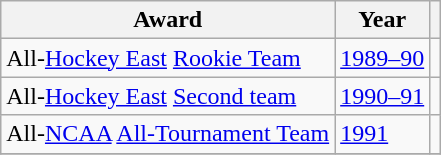<table class="wikitable">
<tr>
<th>Award</th>
<th>Year</th>
<th></th>
</tr>
<tr>
<td>All-<a href='#'>Hockey East</a> <a href='#'>Rookie Team</a></td>
<td><a href='#'>1989–90</a></td>
<td></td>
</tr>
<tr>
<td>All-<a href='#'>Hockey East</a> <a href='#'>Second team</a></td>
<td><a href='#'>1990–91</a></td>
<td></td>
</tr>
<tr>
<td>All-<a href='#'>NCAA</a> <a href='#'>All-Tournament Team</a></td>
<td><a href='#'>1991</a></td>
<td></td>
</tr>
<tr>
</tr>
</table>
